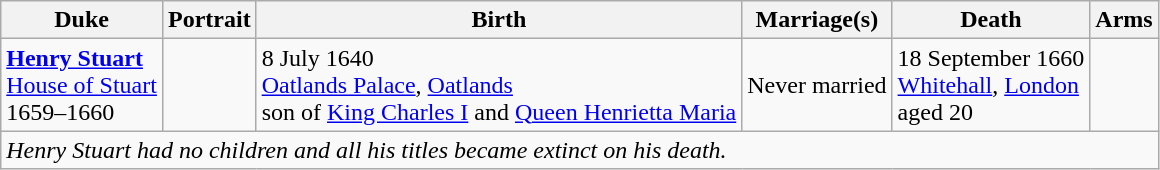<table class="wikitable">
<tr>
<th>Duke</th>
<th>Portrait</th>
<th>Birth</th>
<th>Marriage(s)</th>
<th>Death</th>
<th>Arms</th>
</tr>
<tr>
<td><strong><a href='#'>Henry Stuart</a></strong><br><a href='#'>House of Stuart</a><br>1659–1660<br><em></em></td>
<td></td>
<td>8 July 1640<br><a href='#'>Oatlands Palace</a>, <a href='#'>Oatlands</a><br>son of <a href='#'>King Charles I</a> and <a href='#'>Queen Henrietta Maria</a></td>
<td>Never married</td>
<td>18 September 1660<br><a href='#'>Whitehall</a>, <a href='#'>London</a><br>aged 20</td>
<td></td>
</tr>
<tr>
<td colspan="6"><em>Henry Stuart had no children and all his titles became extinct on his death.</em></td>
</tr>
</table>
